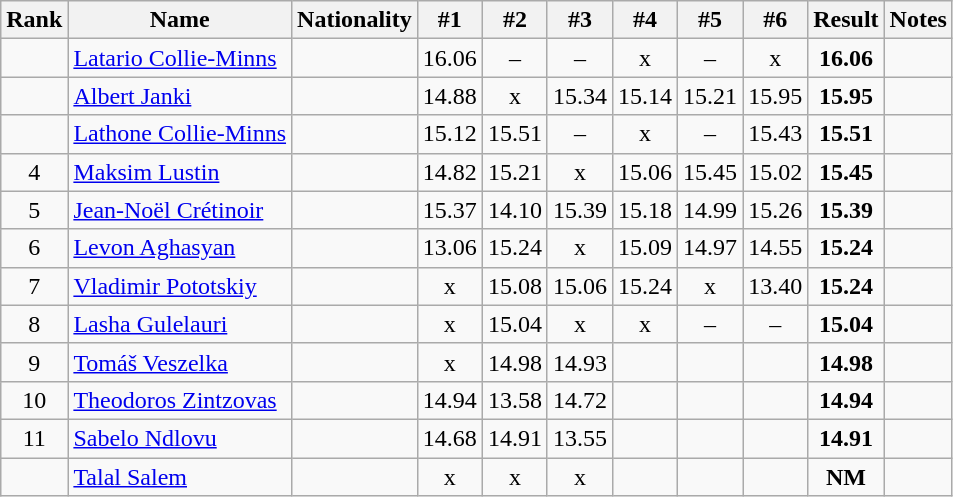<table class="wikitable sortable" style="text-align:center">
<tr>
<th>Rank</th>
<th>Name</th>
<th>Nationality</th>
<th>#1</th>
<th>#2</th>
<th>#3</th>
<th>#4</th>
<th>#5</th>
<th>#6</th>
<th>Result</th>
<th>Notes</th>
</tr>
<tr>
<td></td>
<td align=left><a href='#'>Latario Collie-Minns</a></td>
<td align=left></td>
<td>16.06</td>
<td>–</td>
<td>–</td>
<td>x</td>
<td>–</td>
<td>x</td>
<td><strong>16.06</strong></td>
<td></td>
</tr>
<tr>
<td></td>
<td align=left><a href='#'>Albert Janki</a></td>
<td align=left></td>
<td>14.88</td>
<td>x</td>
<td>15.34</td>
<td>15.14</td>
<td>15.21</td>
<td>15.95</td>
<td><strong>15.95</strong></td>
<td></td>
</tr>
<tr>
<td></td>
<td align=left><a href='#'>Lathone Collie-Minns</a></td>
<td align=left></td>
<td>15.12</td>
<td>15.51</td>
<td>–</td>
<td>x</td>
<td>–</td>
<td>15.43</td>
<td><strong>15.51</strong></td>
<td></td>
</tr>
<tr>
<td>4</td>
<td align=left><a href='#'>Maksim Lustin</a></td>
<td align=left></td>
<td>14.82</td>
<td>15.21</td>
<td>x</td>
<td>15.06</td>
<td>15.45</td>
<td>15.02</td>
<td><strong>15.45</strong></td>
<td></td>
</tr>
<tr>
<td>5</td>
<td align=left><a href='#'>Jean-Noël Crétinoir</a></td>
<td align=left></td>
<td>15.37</td>
<td>14.10</td>
<td>15.39</td>
<td>15.18</td>
<td>14.99</td>
<td>15.26</td>
<td><strong>15.39</strong></td>
<td></td>
</tr>
<tr>
<td>6</td>
<td align=left><a href='#'>Levon Aghasyan</a></td>
<td align=left></td>
<td>13.06</td>
<td>15.24</td>
<td>x</td>
<td>15.09</td>
<td>14.97</td>
<td>14.55</td>
<td><strong>15.24</strong></td>
<td></td>
</tr>
<tr>
<td>7</td>
<td align=left><a href='#'>Vladimir Pototskiy</a></td>
<td align=left></td>
<td>x</td>
<td>15.08</td>
<td>15.06</td>
<td>15.24</td>
<td>x</td>
<td>13.40</td>
<td><strong>15.24</strong></td>
<td></td>
</tr>
<tr>
<td>8</td>
<td align=left><a href='#'>Lasha Gulelauri</a></td>
<td align=left></td>
<td>x</td>
<td>15.04</td>
<td>x</td>
<td>x</td>
<td>–</td>
<td>–</td>
<td><strong>15.04</strong></td>
<td></td>
</tr>
<tr>
<td>9</td>
<td align=left><a href='#'>Tomáš Veszelka</a></td>
<td align=left></td>
<td>x</td>
<td>14.98</td>
<td>14.93</td>
<td></td>
<td></td>
<td></td>
<td><strong>14.98</strong></td>
<td></td>
</tr>
<tr>
<td>10</td>
<td align=left><a href='#'>Theodoros Zintzovas</a></td>
<td align=left></td>
<td>14.94</td>
<td>13.58</td>
<td>14.72</td>
<td></td>
<td></td>
<td></td>
<td><strong>14.94</strong></td>
<td></td>
</tr>
<tr>
<td>11</td>
<td align=left><a href='#'>Sabelo Ndlovu</a></td>
<td align=left></td>
<td>14.68</td>
<td>14.91</td>
<td>13.55</td>
<td></td>
<td></td>
<td></td>
<td><strong>14.91</strong></td>
<td></td>
</tr>
<tr>
<td></td>
<td align=left><a href='#'>Talal Salem</a></td>
<td align=left></td>
<td>x</td>
<td>x</td>
<td>x</td>
<td></td>
<td></td>
<td></td>
<td><strong>NM</strong></td>
<td></td>
</tr>
</table>
